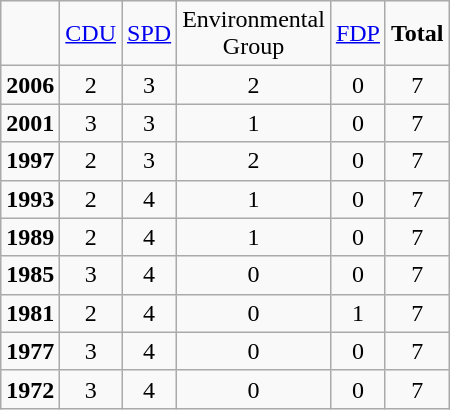<table class="wikitable">
<tr align="center">
<td></td>
<td><a href='#'>CDU</a></td>
<td><a href='#'>SPD</a></td>
<td>Environmental<br>Group</td>
<td><a href='#'>FDP</a></td>
<td><strong>Total</strong></td>
</tr>
<tr align="center">
<td><strong>2006</strong></td>
<td>2</td>
<td>3</td>
<td>2</td>
<td>0</td>
<td>7</td>
</tr>
<tr align="center">
<td><strong>2001</strong></td>
<td>3</td>
<td>3</td>
<td>1</td>
<td>0</td>
<td>7</td>
</tr>
<tr align="center">
<td><strong>1997</strong></td>
<td>2</td>
<td>3</td>
<td>2</td>
<td>0</td>
<td>7</td>
</tr>
<tr align="center">
<td><strong>1993</strong></td>
<td>2</td>
<td>4</td>
<td>1</td>
<td>0</td>
<td>7</td>
</tr>
<tr align="center">
<td><strong>1989</strong></td>
<td>2</td>
<td>4</td>
<td>1</td>
<td>0</td>
<td>7</td>
</tr>
<tr align="center">
<td><strong>1985</strong></td>
<td>3</td>
<td>4</td>
<td>0</td>
<td>0</td>
<td>7</td>
</tr>
<tr align="center">
<td><strong>1981</strong></td>
<td>2</td>
<td>4</td>
<td>0</td>
<td>1</td>
<td>7</td>
</tr>
<tr align="center">
<td><strong>1977</strong></td>
<td>3</td>
<td>4</td>
<td>0</td>
<td>0</td>
<td>7</td>
</tr>
<tr align="center">
<td><strong>1972</strong></td>
<td>3</td>
<td>4</td>
<td>0</td>
<td>0</td>
<td>7</td>
</tr>
</table>
